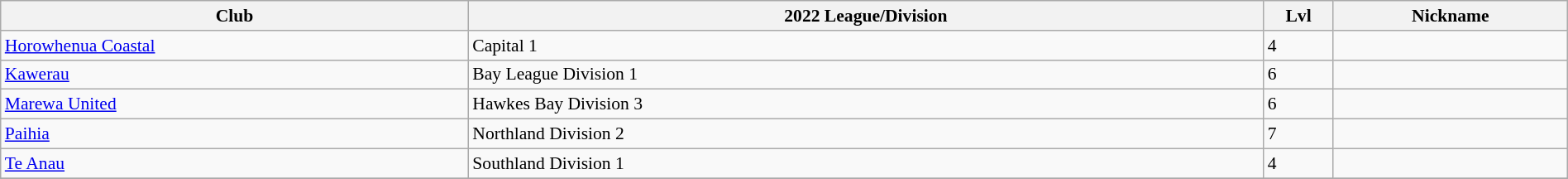<table class="wikitable sortable" width=100% style="font-size:90%">
<tr>
<th width=20%>Club</th>
<th width=34%>2022 League/Division</th>
<th width=3%>Lvl</th>
<th width=10%>Nickname</th>
</tr>
<tr>
<td><a href='#'>Horowhenua Coastal</a></td>
<td>Capital 1</td>
<td>4</td>
<td></td>
</tr>
<tr>
<td><a href='#'>Kawerau</a></td>
<td>Bay League Division 1</td>
<td>6</td>
<td></td>
</tr>
<tr>
<td><a href='#'>Marewa United</a></td>
<td>Hawkes Bay Division 3</td>
<td>6</td>
<td></td>
</tr>
<tr>
<td><a href='#'>Paihia</a></td>
<td>Northland Division 2</td>
<td>7</td>
<td></td>
</tr>
<tr>
<td><a href='#'>Te Anau</a></td>
<td>Southland Division 1</td>
<td>4</td>
<td></td>
</tr>
<tr>
</tr>
</table>
